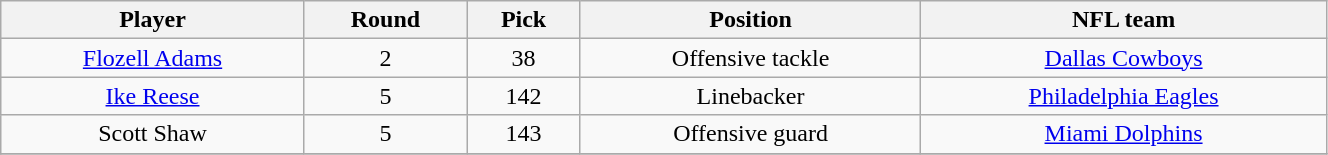<table class="wikitable" width="70%">
<tr>
<th>Player</th>
<th>Round</th>
<th>Pick</th>
<th>Position</th>
<th>NFL team</th>
</tr>
<tr align="center" bgcolor="">
<td><a href='#'>Flozell Adams</a></td>
<td>2</td>
<td>38</td>
<td>Offensive tackle</td>
<td><a href='#'>Dallas Cowboys</a></td>
</tr>
<tr align="center" bgcolor="">
<td><a href='#'>Ike Reese</a></td>
<td>5</td>
<td>142</td>
<td>Linebacker</td>
<td><a href='#'>Philadelphia Eagles</a></td>
</tr>
<tr align="center" bgcolor="">
<td>Scott Shaw</td>
<td>5</td>
<td>143</td>
<td>Offensive guard</td>
<td><a href='#'>Miami Dolphins</a></td>
</tr>
<tr>
</tr>
</table>
